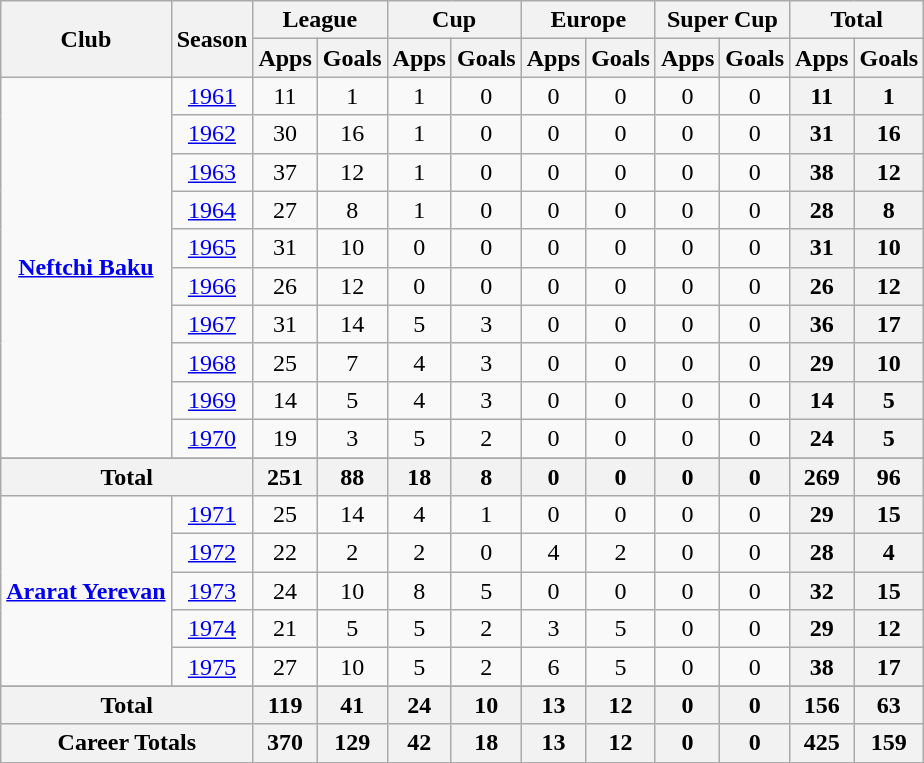<table class="wikitable" style="font-size:100%; text-align: center;">
<tr>
<th rowspan="2">Club</th>
<th rowspan="2">Season</th>
<th colspan="2">League</th>
<th colspan="2">Cup</th>
<th colspan="2">Europe</th>
<th colspan="2">Super Cup</th>
<th colspan="2">Total</th>
</tr>
<tr>
<th>Apps</th>
<th>Goals</th>
<th>Apps</th>
<th>Goals</th>
<th>Apps</th>
<th>Goals</th>
<th>Apps</th>
<th>Goals</th>
<th>Apps</th>
<th>Goals</th>
</tr>
<tr>
<td rowspan="10"><strong><a href='#'>Neftchi Baku</a></strong></td>
<td align="center"><a href='#'>1961</a></td>
<td align="center">11</td>
<td align="center">1</td>
<td align="center">1</td>
<td align="center">0</td>
<td align="center">0</td>
<td align="center">0</td>
<td align="center">0</td>
<td align="center">0</td>
<th>11</th>
<th>1</th>
</tr>
<tr>
<td align="center"><a href='#'>1962</a></td>
<td align="center">30</td>
<td align="center">16</td>
<td align="center">1</td>
<td align="center">0</td>
<td align="center">0</td>
<td align="center">0</td>
<td align="center">0</td>
<td align="center">0</td>
<th>31</th>
<th>16</th>
</tr>
<tr>
<td align="center"><a href='#'>1963</a></td>
<td align="center">37</td>
<td align="center">12</td>
<td align="center">1</td>
<td align="center">0</td>
<td align="center">0</td>
<td align="center">0</td>
<td align="center">0</td>
<td align="center">0</td>
<th>38</th>
<th>12</th>
</tr>
<tr>
<td align="center"><a href='#'>1964</a></td>
<td align="center">27</td>
<td align="center">8</td>
<td align="center">1</td>
<td align="center">0</td>
<td align="center">0</td>
<td align="center">0</td>
<td align="center">0</td>
<td align="center">0</td>
<th>28</th>
<th>8</th>
</tr>
<tr>
<td align="center"><a href='#'>1965</a></td>
<td align="center">31</td>
<td align="center">10</td>
<td align="center">0</td>
<td align="center">0</td>
<td align="center">0</td>
<td align="center">0</td>
<td align="center">0</td>
<td align="center">0</td>
<th>31</th>
<th>10</th>
</tr>
<tr>
<td align="center"><a href='#'>1966</a></td>
<td align="center">26</td>
<td align="center">12</td>
<td align="center">0</td>
<td align="center">0</td>
<td align="center">0</td>
<td align="center">0</td>
<td align="center">0</td>
<td align="center">0</td>
<th>26</th>
<th>12</th>
</tr>
<tr>
<td align="center"><a href='#'>1967</a></td>
<td align="center">31</td>
<td align="center">14</td>
<td align="center">5</td>
<td align="center">3</td>
<td align="center">0</td>
<td align="center">0</td>
<td align="center">0</td>
<td align="center">0</td>
<th>36</th>
<th>17</th>
</tr>
<tr>
<td align="center"><a href='#'>1968</a></td>
<td align="center">25</td>
<td align="center">7</td>
<td align="center">4</td>
<td align="center">3</td>
<td align="center">0</td>
<td align="center">0</td>
<td align="center">0</td>
<td align="center">0</td>
<th>29</th>
<th>10</th>
</tr>
<tr>
<td align="center"><a href='#'>1969</a></td>
<td align="center">14</td>
<td align="center">5</td>
<td align="center">4</td>
<td align="center">3</td>
<td align="center">0</td>
<td align="center">0</td>
<td align="center">0</td>
<td align="center">0</td>
<th>14</th>
<th>5</th>
</tr>
<tr>
<td align="center"><a href='#'>1970</a></td>
<td align="center">19</td>
<td align="center">3</td>
<td align="center">5</td>
<td align="center">2</td>
<td align="center">0</td>
<td align="center">0</td>
<td align="center">0</td>
<td align="center">0</td>
<th>24</th>
<th>5</th>
</tr>
<tr>
</tr>
<tr>
<th colspan="2">Total</th>
<th>251</th>
<th>88</th>
<th>18</th>
<th>8</th>
<th>0</th>
<th>0</th>
<th>0</th>
<th>0</th>
<th>269</th>
<th>96</th>
</tr>
<tr>
<td rowspan="5"><strong><a href='#'>Ararat Yerevan</a></strong></td>
<td align="center"><a href='#'>1971</a></td>
<td align="center">25</td>
<td align="center">14</td>
<td align="center">4</td>
<td align="center">1</td>
<td align="center">0</td>
<td align="center">0</td>
<td align="center">0</td>
<td align="center">0</td>
<th>29</th>
<th>15</th>
</tr>
<tr>
<td align="center"><a href='#'>1972</a></td>
<td align="center">22</td>
<td align="center">2</td>
<td align="center">2</td>
<td align="center">0</td>
<td align="center">4</td>
<td align="center">2</td>
<td align="center">0</td>
<td align="center">0</td>
<th>28</th>
<th>4</th>
</tr>
<tr>
<td align="center"><a href='#'>1973</a></td>
<td align="center">24</td>
<td align="center">10</td>
<td align="center">8</td>
<td align="center">5</td>
<td align="center">0</td>
<td align="center">0</td>
<td align="center">0</td>
<td align="center">0</td>
<th>32</th>
<th>15</th>
</tr>
<tr>
<td align="center"><a href='#'>1974</a></td>
<td align="center">21</td>
<td align="center">5</td>
<td align="center">5</td>
<td align="center">2</td>
<td align="center">3</td>
<td align="center">5</td>
<td align="center">0</td>
<td align="center">0</td>
<th>29</th>
<th>12</th>
</tr>
<tr>
<td align="center"><a href='#'>1975</a></td>
<td align="center">27</td>
<td align="center">10</td>
<td align="center">5</td>
<td align="center">2</td>
<td align="center">6</td>
<td align="center">5</td>
<td align="center">0</td>
<td align="center">0</td>
<th>38</th>
<th>17</th>
</tr>
<tr>
</tr>
<tr>
<th colspan="2">Total</th>
<th>119</th>
<th>41</th>
<th>24</th>
<th>10</th>
<th>13</th>
<th>12</th>
<th>0</th>
<th>0</th>
<th>156</th>
<th>63</th>
</tr>
<tr>
<th colspan="2">Career Totals</th>
<th>370</th>
<th>129</th>
<th>42</th>
<th>18</th>
<th>13</th>
<th>12</th>
<th>0</th>
<th>0</th>
<th>425</th>
<th>159</th>
</tr>
<tr>
</tr>
</table>
